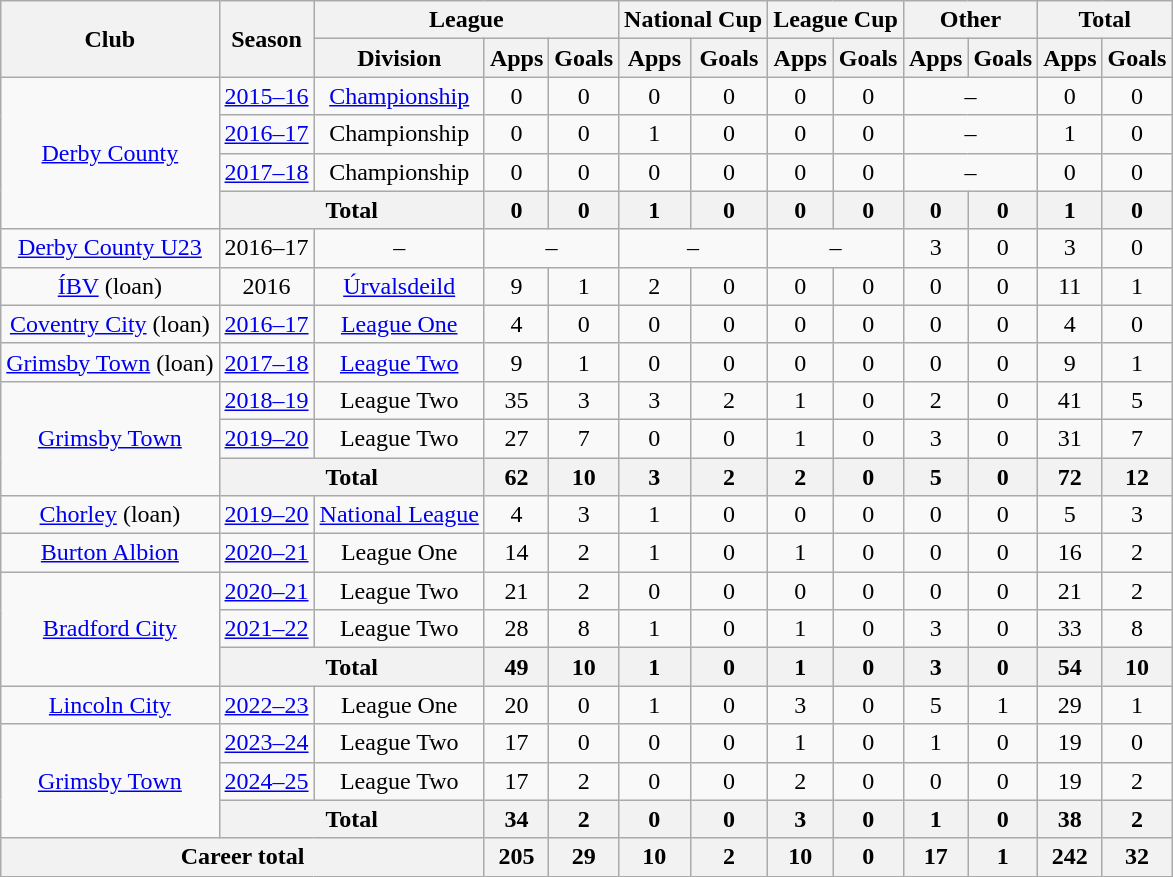<table class="wikitable" style="text-align:center;">
<tr>
<th rowspan="2">Club</th>
<th rowspan="2">Season</th>
<th colspan="3">League</th>
<th colspan="2">National Cup</th>
<th colspan="2">League Cup</th>
<th colspan="2">Other</th>
<th colspan="2">Total</th>
</tr>
<tr>
<th>Division</th>
<th>Apps</th>
<th>Goals</th>
<th>Apps</th>
<th>Goals</th>
<th>Apps</th>
<th>Goals</th>
<th>Apps</th>
<th>Goals</th>
<th>Apps</th>
<th>Goals</th>
</tr>
<tr>
<td rowspan="4" valign="center"><a href='#'>Derby County</a></td>
<td><a href='#'>2015–16</a></td>
<td><a href='#'>Championship</a></td>
<td>0</td>
<td>0</td>
<td>0</td>
<td>0</td>
<td>0</td>
<td>0</td>
<td colspan="2">–</td>
<td>0</td>
<td>0</td>
</tr>
<tr>
<td><a href='#'>2016–17</a></td>
<td>Championship</td>
<td>0</td>
<td>0</td>
<td>1</td>
<td>0</td>
<td>0</td>
<td>0</td>
<td colspan="2">–</td>
<td>1</td>
<td>0</td>
</tr>
<tr>
<td><a href='#'>2017–18</a></td>
<td>Championship</td>
<td>0</td>
<td>0</td>
<td>0</td>
<td>0</td>
<td>0</td>
<td>0</td>
<td colspan="2">–</td>
<td>0</td>
<td>0</td>
</tr>
<tr>
<th colspan="2">Total</th>
<th>0</th>
<th>0</th>
<th>1</th>
<th>0</th>
<th>0</th>
<th>0</th>
<th>0</th>
<th>0</th>
<th>1</th>
<th>0</th>
</tr>
<tr>
<td valign="center"><a href='#'>Derby County U23</a></td>
<td>2016–17 </td>
<td>–</td>
<td colspan="2">–</td>
<td colspan="2">–</td>
<td colspan="2">–</td>
<td>3</td>
<td>0</td>
<td>3</td>
<td>0</td>
</tr>
<tr>
<td valign="center"><a href='#'>ÍBV</a> (loan)</td>
<td>2016</td>
<td><a href='#'>Úrvalsdeild</a></td>
<td>9</td>
<td>1</td>
<td>2</td>
<td>0</td>
<td>0</td>
<td>0</td>
<td>0</td>
<td>0</td>
<td>11</td>
<td>1</td>
</tr>
<tr>
<td valign="center"><a href='#'>Coventry City</a> (loan)</td>
<td><a href='#'>2016–17</a></td>
<td><a href='#'>League One</a></td>
<td>4</td>
<td>0</td>
<td>0</td>
<td>0</td>
<td>0</td>
<td>0</td>
<td>0</td>
<td>0</td>
<td>4</td>
<td>0</td>
</tr>
<tr>
<td><a href='#'>Grimsby Town</a> (loan)</td>
<td><a href='#'>2017–18</a></td>
<td><a href='#'>League Two</a></td>
<td>9</td>
<td>1</td>
<td>0</td>
<td>0</td>
<td>0</td>
<td>0</td>
<td>0</td>
<td>0</td>
<td>9</td>
<td>1</td>
</tr>
<tr>
<td rowspan=3><a href='#'>Grimsby Town</a></td>
<td><a href='#'>2018–19</a></td>
<td>League Two</td>
<td>35</td>
<td>3</td>
<td>3</td>
<td>2</td>
<td>1</td>
<td>0</td>
<td>2</td>
<td>0</td>
<td>41</td>
<td>5</td>
</tr>
<tr>
<td><a href='#'>2019–20</a></td>
<td>League Two</td>
<td>27</td>
<td>7</td>
<td>0</td>
<td>0</td>
<td>1</td>
<td>0</td>
<td>3</td>
<td>0</td>
<td>31</td>
<td>7</td>
</tr>
<tr>
<th colspan="2">Total</th>
<th>62</th>
<th>10</th>
<th>3</th>
<th>2</th>
<th>2</th>
<th>0</th>
<th>5</th>
<th>0</th>
<th>72</th>
<th>12</th>
</tr>
<tr>
<td><a href='#'>Chorley</a> (loan)</td>
<td><a href='#'>2019–20</a></td>
<td><a href='#'>National League</a></td>
<td>4</td>
<td>3</td>
<td>1</td>
<td>0</td>
<td>0</td>
<td>0</td>
<td>0</td>
<td>0</td>
<td>5</td>
<td>3</td>
</tr>
<tr>
<td><a href='#'>Burton Albion</a></td>
<td><a href='#'>2020–21</a></td>
<td>League One</td>
<td>14</td>
<td>2</td>
<td>1</td>
<td>0</td>
<td>1</td>
<td>0</td>
<td>0</td>
<td>0</td>
<td>16</td>
<td>2</td>
</tr>
<tr>
<td rowspan=3><a href='#'>Bradford City</a></td>
<td><a href='#'>2020–21</a></td>
<td>League Two</td>
<td>21</td>
<td>2</td>
<td>0</td>
<td>0</td>
<td>0</td>
<td>0</td>
<td>0</td>
<td>0</td>
<td>21</td>
<td>2</td>
</tr>
<tr>
<td><a href='#'>2021–22</a></td>
<td>League Two</td>
<td>28</td>
<td>8</td>
<td>1</td>
<td>0</td>
<td>1</td>
<td>0</td>
<td>3</td>
<td>0</td>
<td>33</td>
<td>8</td>
</tr>
<tr>
<th colspan="2">Total</th>
<th>49</th>
<th>10</th>
<th>1</th>
<th>0</th>
<th>1</th>
<th>0</th>
<th>3</th>
<th>0</th>
<th>54</th>
<th>10</th>
</tr>
<tr>
<td><a href='#'>Lincoln City</a></td>
<td><a href='#'>2022–23</a></td>
<td>League One</td>
<td>20</td>
<td>0</td>
<td>1</td>
<td>0</td>
<td>3</td>
<td>0</td>
<td>5</td>
<td>1</td>
<td>29</td>
<td>1</td>
</tr>
<tr>
<td rowspan="3"><a href='#'>Grimsby Town</a></td>
<td><a href='#'>2023–24</a></td>
<td>League Two</td>
<td>17</td>
<td>0</td>
<td>0</td>
<td>0</td>
<td>1</td>
<td>0</td>
<td>1</td>
<td>0</td>
<td>19</td>
<td>0</td>
</tr>
<tr>
<td><a href='#'>2024–25</a></td>
<td>League Two</td>
<td>17</td>
<td>2</td>
<td>0</td>
<td>0</td>
<td>2</td>
<td>0</td>
<td>0</td>
<td>0</td>
<td>19</td>
<td>2</td>
</tr>
<tr>
<th colspan="2">Total</th>
<th>34</th>
<th>2</th>
<th>0</th>
<th>0</th>
<th>3</th>
<th>0</th>
<th>1</th>
<th>0</th>
<th>38</th>
<th>2</th>
</tr>
<tr>
<th colspan="3">Career total</th>
<th>205</th>
<th>29</th>
<th>10</th>
<th>2</th>
<th>10</th>
<th>0</th>
<th>17</th>
<th>1</th>
<th>242</th>
<th>32</th>
</tr>
</table>
